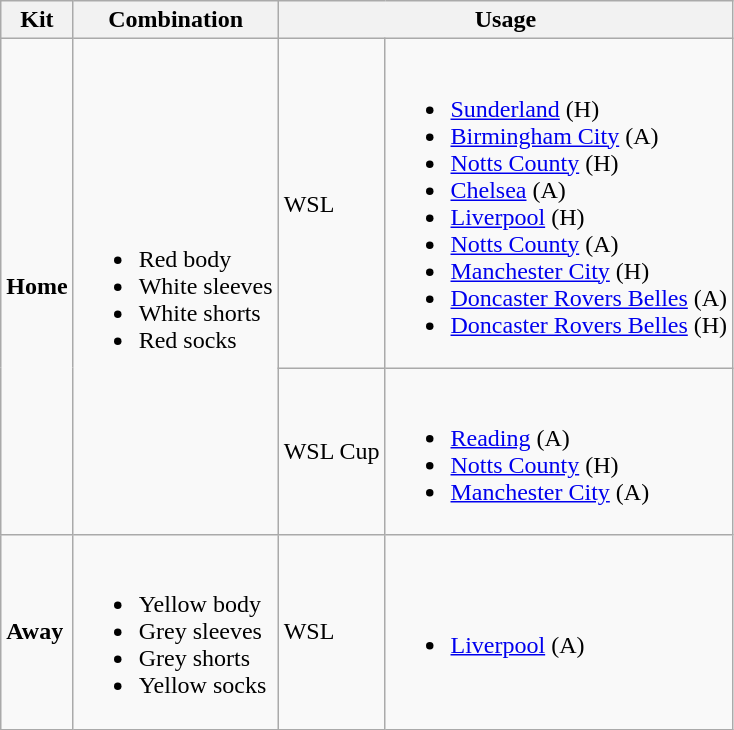<table class="wikitable">
<tr>
<th>Kit</th>
<th>Combination</th>
<th colspan="2">Usage</th>
</tr>
<tr>
<td rowspan="2"><strong>Home</strong></td>
<td rowspan="2"><br><ul><li>Red body</li><li>White sleeves</li><li>White shorts</li><li>Red socks</li></ul></td>
<td>WSL</td>
<td><br><ul><li><a href='#'>Sunderland</a> (H)</li><li><a href='#'>Birmingham City</a> (A)</li><li><a href='#'>Notts County</a> (H)</li><li><a href='#'>Chelsea</a> (A)</li><li><a href='#'>Liverpool</a> (H)</li><li><a href='#'>Notts County</a> (A)</li><li><a href='#'>Manchester City</a> (H)</li><li><a href='#'>Doncaster Rovers Belles</a> (A)</li><li><a href='#'>Doncaster Rovers Belles</a> (H)</li></ul></td>
</tr>
<tr>
<td>WSL Cup</td>
<td><br><ul><li><a href='#'>Reading</a> (A)</li><li><a href='#'>Notts County</a> (H)</li><li><a href='#'>Manchester City</a> (A)</li></ul></td>
</tr>
<tr>
<td><strong>Away</strong></td>
<td><br><ul><li>Yellow body</li><li>Grey sleeves</li><li>Grey shorts</li><li>Yellow socks</li></ul></td>
<td>WSL</td>
<td><br><ul><li><a href='#'>Liverpool</a> (A)</li></ul></td>
</tr>
</table>
